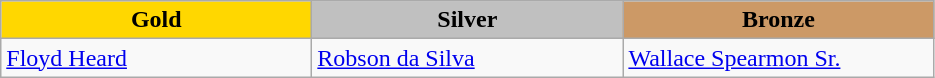<table class="wikitable" style="text-align:left">
<tr align="center">
<td width=200 bgcolor=gold><strong>Gold</strong></td>
<td width=200 bgcolor=silver><strong>Silver</strong></td>
<td width=200 bgcolor=CC9966><strong>Bronze</strong></td>
</tr>
<tr>
<td><a href='#'>Floyd Heard</a><br><em></em></td>
<td><a href='#'>Robson da Silva</a><br><em></em></td>
<td><a href='#'>Wallace Spearmon Sr.</a><br><em></em></td>
</tr>
</table>
